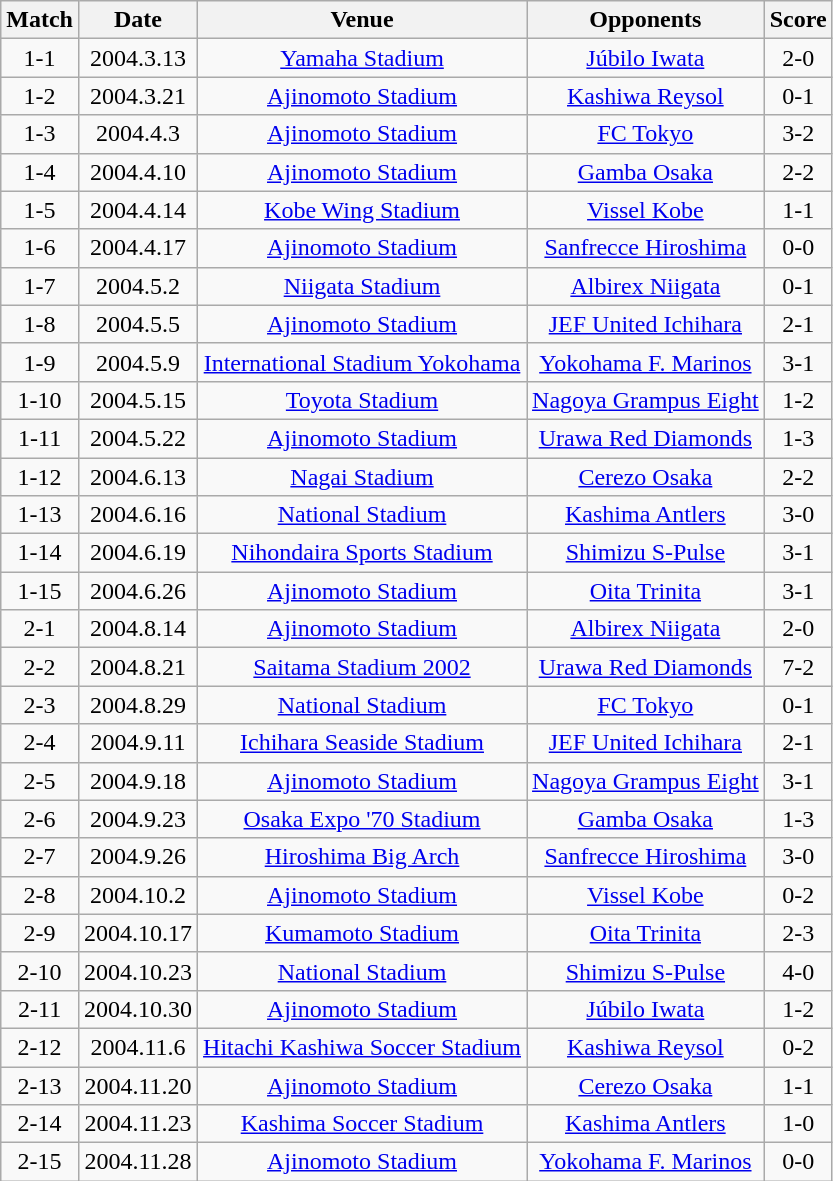<table class="wikitable" style="text-align:center;">
<tr>
<th>Match</th>
<th>Date</th>
<th>Venue</th>
<th>Opponents</th>
<th>Score</th>
</tr>
<tr>
<td>1-1</td>
<td>2004.3.13</td>
<td><a href='#'>Yamaha Stadium</a></td>
<td><a href='#'>Júbilo Iwata</a></td>
<td>2-0</td>
</tr>
<tr>
<td>1-2</td>
<td>2004.3.21</td>
<td><a href='#'>Ajinomoto Stadium</a></td>
<td><a href='#'>Kashiwa Reysol</a></td>
<td>0-1</td>
</tr>
<tr>
<td>1-3</td>
<td>2004.4.3</td>
<td><a href='#'>Ajinomoto Stadium</a></td>
<td><a href='#'>FC Tokyo</a></td>
<td>3-2</td>
</tr>
<tr>
<td>1-4</td>
<td>2004.4.10</td>
<td><a href='#'>Ajinomoto Stadium</a></td>
<td><a href='#'>Gamba Osaka</a></td>
<td>2-2</td>
</tr>
<tr>
<td>1-5</td>
<td>2004.4.14</td>
<td><a href='#'>Kobe Wing Stadium</a></td>
<td><a href='#'>Vissel Kobe</a></td>
<td>1-1</td>
</tr>
<tr>
<td>1-6</td>
<td>2004.4.17</td>
<td><a href='#'>Ajinomoto Stadium</a></td>
<td><a href='#'>Sanfrecce Hiroshima</a></td>
<td>0-0</td>
</tr>
<tr>
<td>1-7</td>
<td>2004.5.2</td>
<td><a href='#'>Niigata Stadium</a></td>
<td><a href='#'>Albirex Niigata</a></td>
<td>0-1</td>
</tr>
<tr>
<td>1-8</td>
<td>2004.5.5</td>
<td><a href='#'>Ajinomoto Stadium</a></td>
<td><a href='#'>JEF United Ichihara</a></td>
<td>2-1</td>
</tr>
<tr>
<td>1-9</td>
<td>2004.5.9</td>
<td><a href='#'>International Stadium Yokohama</a></td>
<td><a href='#'>Yokohama F. Marinos</a></td>
<td>3-1</td>
</tr>
<tr>
<td>1-10</td>
<td>2004.5.15</td>
<td><a href='#'>Toyota Stadium</a></td>
<td><a href='#'>Nagoya Grampus Eight</a></td>
<td>1-2</td>
</tr>
<tr>
<td>1-11</td>
<td>2004.5.22</td>
<td><a href='#'>Ajinomoto Stadium</a></td>
<td><a href='#'>Urawa Red Diamonds</a></td>
<td>1-3</td>
</tr>
<tr>
<td>1-12</td>
<td>2004.6.13</td>
<td><a href='#'>Nagai Stadium</a></td>
<td><a href='#'>Cerezo Osaka</a></td>
<td>2-2</td>
</tr>
<tr>
<td>1-13</td>
<td>2004.6.16</td>
<td><a href='#'>National Stadium</a></td>
<td><a href='#'>Kashima Antlers</a></td>
<td>3-0</td>
</tr>
<tr>
<td>1-14</td>
<td>2004.6.19</td>
<td><a href='#'>Nihondaira Sports Stadium</a></td>
<td><a href='#'>Shimizu S-Pulse</a></td>
<td>3-1</td>
</tr>
<tr>
<td>1-15</td>
<td>2004.6.26</td>
<td><a href='#'>Ajinomoto Stadium</a></td>
<td><a href='#'>Oita Trinita</a></td>
<td>3-1</td>
</tr>
<tr>
<td>2-1</td>
<td>2004.8.14</td>
<td><a href='#'>Ajinomoto Stadium</a></td>
<td><a href='#'>Albirex Niigata</a></td>
<td>2-0</td>
</tr>
<tr>
<td>2-2</td>
<td>2004.8.21</td>
<td><a href='#'>Saitama Stadium 2002</a></td>
<td><a href='#'>Urawa Red Diamonds</a></td>
<td>7-2</td>
</tr>
<tr>
<td>2-3</td>
<td>2004.8.29</td>
<td><a href='#'>National Stadium</a></td>
<td><a href='#'>FC Tokyo</a></td>
<td>0-1</td>
</tr>
<tr>
<td>2-4</td>
<td>2004.9.11</td>
<td><a href='#'>Ichihara Seaside Stadium</a></td>
<td><a href='#'>JEF United Ichihara</a></td>
<td>2-1</td>
</tr>
<tr>
<td>2-5</td>
<td>2004.9.18</td>
<td><a href='#'>Ajinomoto Stadium</a></td>
<td><a href='#'>Nagoya Grampus Eight</a></td>
<td>3-1</td>
</tr>
<tr>
<td>2-6</td>
<td>2004.9.23</td>
<td><a href='#'>Osaka Expo '70 Stadium</a></td>
<td><a href='#'>Gamba Osaka</a></td>
<td>1-3</td>
</tr>
<tr>
<td>2-7</td>
<td>2004.9.26</td>
<td><a href='#'>Hiroshima Big Arch</a></td>
<td><a href='#'>Sanfrecce Hiroshima</a></td>
<td>3-0</td>
</tr>
<tr>
<td>2-8</td>
<td>2004.10.2</td>
<td><a href='#'>Ajinomoto Stadium</a></td>
<td><a href='#'>Vissel Kobe</a></td>
<td>0-2</td>
</tr>
<tr>
<td>2-9</td>
<td>2004.10.17</td>
<td><a href='#'>Kumamoto Stadium</a></td>
<td><a href='#'>Oita Trinita</a></td>
<td>2-3</td>
</tr>
<tr>
<td>2-10</td>
<td>2004.10.23</td>
<td><a href='#'>National Stadium</a></td>
<td><a href='#'>Shimizu S-Pulse</a></td>
<td>4-0</td>
</tr>
<tr>
<td>2-11</td>
<td>2004.10.30</td>
<td><a href='#'>Ajinomoto Stadium</a></td>
<td><a href='#'>Júbilo Iwata</a></td>
<td>1-2</td>
</tr>
<tr>
<td>2-12</td>
<td>2004.11.6</td>
<td><a href='#'>Hitachi Kashiwa Soccer Stadium</a></td>
<td><a href='#'>Kashiwa Reysol</a></td>
<td>0-2</td>
</tr>
<tr>
<td>2-13</td>
<td>2004.11.20</td>
<td><a href='#'>Ajinomoto Stadium</a></td>
<td><a href='#'>Cerezo Osaka</a></td>
<td>1-1</td>
</tr>
<tr>
<td>2-14</td>
<td>2004.11.23</td>
<td><a href='#'>Kashima Soccer Stadium</a></td>
<td><a href='#'>Kashima Antlers</a></td>
<td>1-0</td>
</tr>
<tr>
<td>2-15</td>
<td>2004.11.28</td>
<td><a href='#'>Ajinomoto Stadium</a></td>
<td><a href='#'>Yokohama F. Marinos</a></td>
<td>0-0</td>
</tr>
</table>
